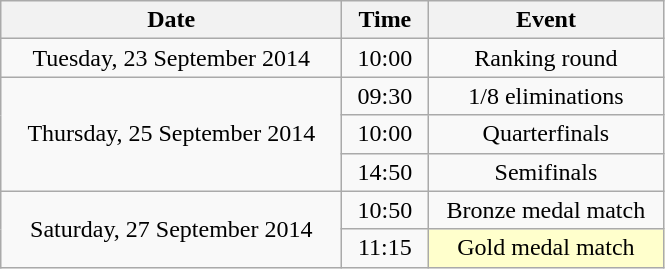<table class = "wikitable" style="text-align:center;">
<tr>
<th width=220>Date</th>
<th width=50>Time</th>
<th width=150>Event</th>
</tr>
<tr>
<td>Tuesday, 23 September 2014</td>
<td>10:00</td>
<td>Ranking round</td>
</tr>
<tr>
<td rowspan=3>Thursday, 25 September 2014</td>
<td>09:30</td>
<td>1/8 eliminations</td>
</tr>
<tr>
<td>10:00</td>
<td>Quarterfinals</td>
</tr>
<tr>
<td>14:50</td>
<td>Semifinals</td>
</tr>
<tr>
<td rowspan=2>Saturday, 27 September 2014</td>
<td>10:50</td>
<td>Bronze medal match</td>
</tr>
<tr>
<td>11:15</td>
<td bgcolor=ffffcc>Gold medal match</td>
</tr>
</table>
